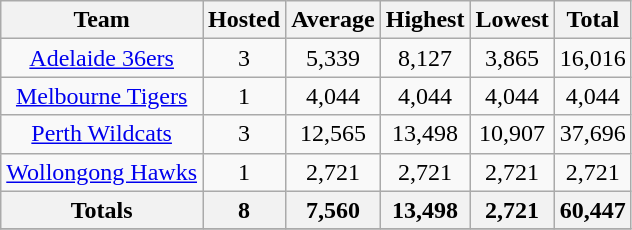<table class="wikitable sortable" style="text-align:center;">
<tr>
<th>Team</th>
<th>Hosted</th>
<th>Average</th>
<th>Highest</th>
<th>Lowest</th>
<th>Total</th>
</tr>
<tr>
<td><a href='#'>Adelaide 36ers</a></td>
<td>3</td>
<td>5,339</td>
<td>8,127</td>
<td>3,865</td>
<td>16,016</td>
</tr>
<tr>
<td><a href='#'>Melbourne Tigers</a></td>
<td>1</td>
<td>4,044</td>
<td>4,044</td>
<td>4,044</td>
<td>4,044</td>
</tr>
<tr>
<td><a href='#'>Perth Wildcats</a></td>
<td>3</td>
<td>12,565</td>
<td>13,498</td>
<td>10,907</td>
<td>37,696</td>
</tr>
<tr>
<td><a href='#'>Wollongong Hawks</a></td>
<td>1</td>
<td>2,721</td>
<td>2,721</td>
<td>2,721</td>
<td>2,721</td>
</tr>
<tr class="sortbottom">
<th>Totals</th>
<th>8</th>
<th>7,560</th>
<th>13,498</th>
<th>2,721</th>
<th>60,447</th>
</tr>
<tr class="sortbottom">
</tr>
</table>
